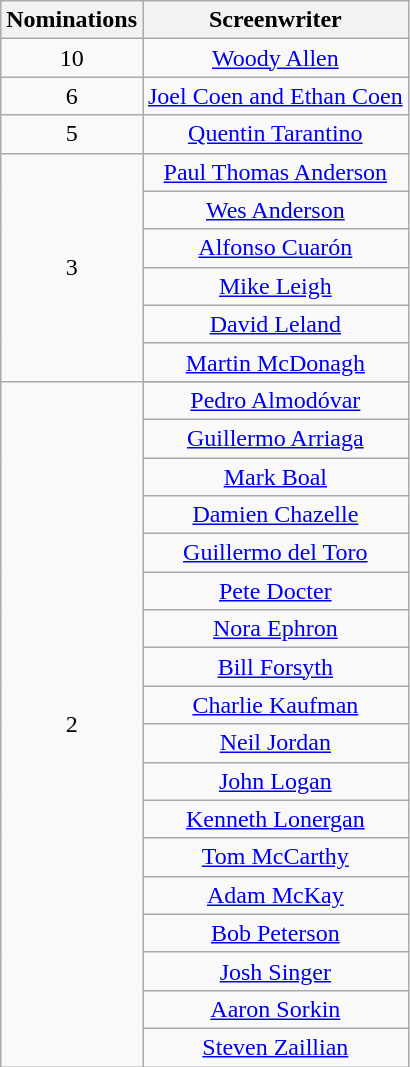<table class="wikitable" style="text-align: center;">
<tr>
<th scope="col" width="55">Nominations</th>
<th scope="col" align="center">Screenwriter</th>
</tr>
<tr>
<td rowspan="1" style="text-align:center;">10</td>
<td><a href='#'>Woody Allen</a></td>
</tr>
<tr>
<td rowspan="1" style="text-align:center;">6</td>
<td><a href='#'>Joel Coen and Ethan Coen</a></td>
</tr>
<tr>
<td rowspan="1" style="text-align:center;">5</td>
<td><a href='#'>Quentin Tarantino</a></td>
</tr>
<tr>
<td rowspan="6" style="text-align:center;">3</td>
<td><a href='#'>Paul Thomas Anderson</a></td>
</tr>
<tr>
<td><a href='#'>Wes Anderson</a></td>
</tr>
<tr>
<td><a href='#'>Alfonso Cuarón</a></td>
</tr>
<tr>
<td><a href='#'>Mike Leigh</a></td>
</tr>
<tr>
<td><a href='#'>David Leland</a></td>
</tr>
<tr>
<td><a href='#'>Martin McDonagh</a></td>
</tr>
<tr>
<td rowspan=19 style="text-align:center;">2</td>
</tr>
<tr>
<td><a href='#'>Pedro Almodóvar</a></td>
</tr>
<tr>
<td><a href='#'>Guillermo Arriaga</a></td>
</tr>
<tr>
<td><a href='#'>Mark Boal</a></td>
</tr>
<tr>
<td><a href='#'>Damien Chazelle</a></td>
</tr>
<tr>
<td><a href='#'>Guillermo del Toro</a></td>
</tr>
<tr>
<td><a href='#'>Pete Docter</a></td>
</tr>
<tr>
<td><a href='#'>Nora Ephron</a></td>
</tr>
<tr>
<td><a href='#'>Bill Forsyth</a></td>
</tr>
<tr>
<td><a href='#'>Charlie Kaufman</a></td>
</tr>
<tr>
<td><a href='#'>Neil Jordan</a></td>
</tr>
<tr>
<td><a href='#'>John Logan</a></td>
</tr>
<tr>
<td><a href='#'>Kenneth Lonergan</a></td>
</tr>
<tr>
<td><a href='#'>Tom McCarthy</a></td>
</tr>
<tr>
<td><a href='#'>Adam McKay</a></td>
</tr>
<tr>
<td><a href='#'>Bob Peterson</a></td>
</tr>
<tr>
<td><a href='#'>Josh Singer</a></td>
</tr>
<tr>
<td><a href='#'>Aaron Sorkin</a></td>
</tr>
<tr>
<td><a href='#'>Steven Zaillian</a></td>
</tr>
</table>
